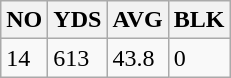<table class="wikitable">
<tr>
<th>NO</th>
<th>YDS</th>
<th>AVG</th>
<th>BLK</th>
</tr>
<tr>
<td>14</td>
<td>613</td>
<td>43.8</td>
<td>0</td>
</tr>
</table>
